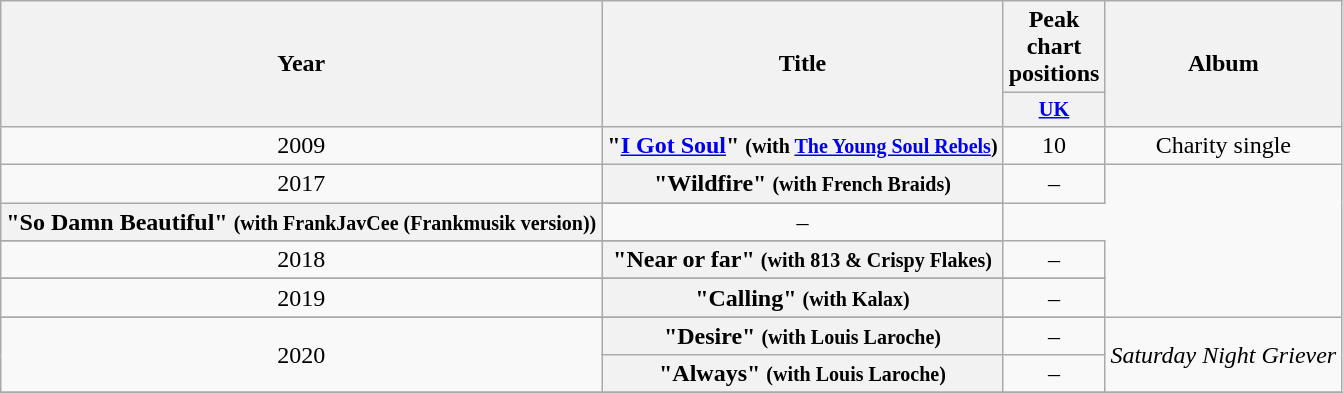<table class="wikitable plainrowheaders" style="text-align:center;">
<tr>
<th scope="col" rowspan="2">Year</th>
<th scope="col" rowspan="2">Title</th>
<th scope="col">Peak chart positions</th>
<th scope="col" rowspan="2">Album</th>
</tr>
<tr>
<th scope="col" style="width:4em;font-size:85%;"><a href='#'>UK</a></th>
</tr>
<tr>
<td>2009</td>
<th scope="row">"<a href='#'>I Got Soul</a>" <small>(with <a href='#'>The Young Soul Rebels</a>)</small></th>
<td>10</td>
<td style="text-align:center;">Charity single</td>
</tr>
<tr>
<td rowspan="2">2017</td>
<th scope="row">"Wildfire" <small>(with French Braids)</small></th>
<td>–</td>
</tr>
<tr>
</tr>
<tr>
<th scope="row">"So Damn Beautiful" <small>(with FrankJavCee (Frankmusik version))</small></th>
<td>–</td>
</tr>
<tr>
</tr>
<tr>
<td>2018</td>
<th scope="row">"Near or far" <small>(with 813 & Crispy Flakes)</small></th>
<td>–</td>
</tr>
<tr>
</tr>
<tr>
<td>2019</td>
<th scope="row">"Calling" <small>(with Kalax)</small></th>
<td>–</td>
</tr>
<tr>
</tr>
<tr>
<td rowspan="2">2020</td>
<th scope="row">"Desire" <small>(with Louis Laroche)</small></th>
<td>–</td>
<td rowspan="2" style="text-align:center;"><em>Saturday Night Griever</em></td>
</tr>
<tr>
<th scope="row">"Always" <small>(with Louis Laroche)</small></th>
<td>–</td>
</tr>
<tr>
</tr>
</table>
